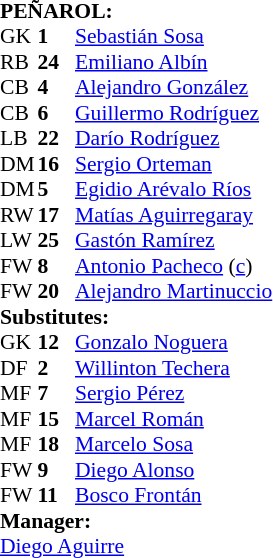<table style="font-size: 90%" cellspacing="0" cellpadding="0">
<tr>
<td colspan="4"><strong>PEÑAROL:</strong></td>
</tr>
<tr>
<th width=25></th>
<th width=25></th>
</tr>
<tr>
<td>GK</td>
<td><strong>1</strong></td>
<td> <a href='#'>Sebastián Sosa</a></td>
<td></td>
</tr>
<tr>
<td>RB</td>
<td><strong>24</strong></td>
<td> <a href='#'>Emiliano Albín</a></td>
<td></td>
</tr>
<tr>
<td>CB</td>
<td><strong>4</strong></td>
<td> <a href='#'>Alejandro González</a></td>
</tr>
<tr>
<td>CB</td>
<td><strong>6</strong></td>
<td> <a href='#'>Guillermo Rodríguez</a></td>
<td></td>
</tr>
<tr>
<td>LB</td>
<td><strong>22</strong></td>
<td> <a href='#'>Darío Rodríguez</a></td>
</tr>
<tr>
<td>DM</td>
<td><strong>16</strong></td>
<td> <a href='#'>Sergio Orteman</a></td>
</tr>
<tr>
<td>DM</td>
<td><strong>5</strong></td>
<td> <a href='#'>Egidio Arévalo Ríos</a></td>
</tr>
<tr>
<td>RW</td>
<td><strong>17</strong></td>
<td> <a href='#'>Matías Aguirregaray</a></td>
<td></td>
<td></td>
</tr>
<tr>
<td>LW</td>
<td><strong>25</strong></td>
<td> <a href='#'>Gastón Ramírez</a></td>
<td></td>
</tr>
<tr>
<td>FW</td>
<td><strong>8</strong></td>
<td> <a href='#'>Antonio Pacheco</a> (<a href='#'>c</a>)</td>
<td></td>
<td></td>
</tr>
<tr>
<td>FW</td>
<td><strong>20</strong></td>
<td> <a href='#'>Alejandro Martinuccio</a></td>
<td></td>
<td></td>
</tr>
<tr>
<td colspan=3><strong>Substitutes:</strong></td>
</tr>
<tr>
<td>GK</td>
<td><strong>12</strong></td>
<td> <a href='#'>Gonzalo Noguera</a></td>
</tr>
<tr>
<td>DF</td>
<td><strong>2</strong></td>
<td> <a href='#'>Willinton Techera</a></td>
</tr>
<tr>
<td>MF</td>
<td><strong>7</strong></td>
<td> <a href='#'>Sergio Pérez</a></td>
</tr>
<tr>
<td>MF</td>
<td><strong>15</strong></td>
<td> <a href='#'>Marcel Román</a></td>
<td></td>
<td></td>
</tr>
<tr>
<td>MF</td>
<td><strong>18</strong></td>
<td> <a href='#'>Marcelo Sosa</a></td>
<td></td>
<td></td>
</tr>
<tr>
<td>FW</td>
<td><strong>9</strong></td>
<td> <a href='#'>Diego Alonso</a></td>
<td></td>
<td></td>
</tr>
<tr>
<td>FW</td>
<td><strong>11</strong></td>
<td> <a href='#'>Bosco Frontán</a></td>
</tr>
<tr>
<td colspan=3><strong>Manager:</strong></td>
</tr>
<tr>
<td colspan=4> <a href='#'>Diego Aguirre</a></td>
</tr>
</table>
